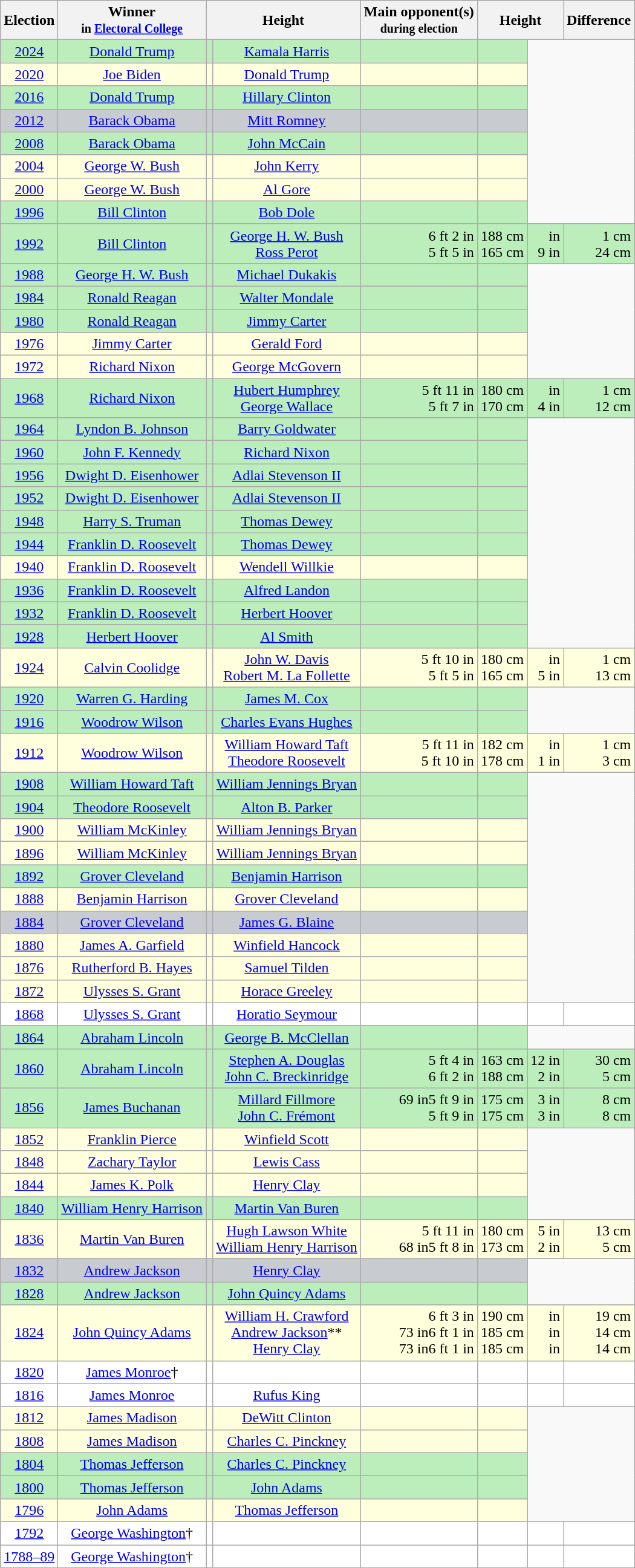<table class="wikitable sortable sort-under-center sticky-header">
<tr align="top">
<th>Election</th>
<th>Winner<br><small>in <a href='#'>Electoral College</a></small></th>
<th colspan="2">Height</th>
<th>Main opponent(s)<br><small>during election</small></th>
<th colspan="2">Height</th>
<th data-sort-type="number" colspan="2">Difference</th>
</tr>
<tr style="background:#beb; text-align:center;">
<td><a href='#'>2024</a></td>
<td><a href='#'>Donald Trump</a></td>
<td></td>
<td><a href='#'>Kamala Harris</a></td>
<td></td>
<td></td>
</tr>
<tr style="background:#ffd; text-align:center;">
<td><a href='#'>2020</a></td>
<td><a href='#'>Joe Biden</a></td>
<td></td>
<td><a href='#'>Donald Trump</a></td>
<td></td>
<td></td>
</tr>
<tr style="background:#beb; text-align:center;">
<td><a href='#'>2016</a></td>
<td><a href='#'>Donald Trump</a></td>
<td></td>
<td><a href='#'>Hillary Clinton</a></td>
<td></td>
<td></td>
</tr>
<tr style="background:#c8ccd1; text-align:center;">
<td><a href='#'>2012</a></td>
<td><a href='#'>Barack Obama</a></td>
<td></td>
<td><a href='#'>Mitt Romney</a></td>
<td></td>
<td></td>
</tr>
<tr style="background:#beb; text-align:center;">
<td><a href='#'>2008</a></td>
<td><a href='#'>Barack Obama</a></td>
<td></td>
<td><a href='#'>John McCain</a></td>
<td></td>
<td></td>
</tr>
<tr style="background:#ffd; text-align:center;">
<td><a href='#'>2004</a></td>
<td><a href='#'>George W. Bush</a></td>
<td></td>
<td><a href='#'>John Kerry</a></td>
<td></td>
<td></td>
</tr>
<tr style="background:#ffd; text-align:center;">
<td><a href='#'>2000</a></td>
<td><a href='#'>George W. Bush</a></td>
<td></td>
<td><a href='#'>Al Gore</a></td>
<td></td>
<td></td>
</tr>
<tr style="background:#beb; text-align:center;">
<td><a href='#'>1996</a></td>
<td><a href='#'>Bill Clinton</a></td>
<td></td>
<td><a href='#'>Bob Dole</a></td>
<td></td>
<td></td>
</tr>
<tr style="background:#beb; text-align:center;">
<td><a href='#'>1992</a></td>
<td><a href='#'>Bill Clinton</a></td>
<td></td>
<td><a href='#'>George H. W. Bush</a> <br> <a href='#'>Ross Perot</a></td>
<td align="right">6 ft 2 in<br>5 ft 5 in</td>
<td align="right">188 cm<br>165 cm</td>
<td align="right" data-sort-value=".5"> in<br>9  in</td>
<td align="right">1 cm<br>24 cm</td>
</tr>
<tr style="background:#beb; text-align:center;">
<td><a href='#'>1988</a></td>
<td><a href='#'>George H. W. Bush</a></td>
<td></td>
<td><a href='#'>Michael Dukakis</a></td>
<td></td>
<td></td>
</tr>
<tr style="background:#beb; text-align:center;">
<td><a href='#'>1984</a></td>
<td><a href='#'>Ronald Reagan</a></td>
<td></td>
<td><a href='#'>Walter Mondale</a></td>
<td></td>
<td></td>
</tr>
<tr style="background:#beb; text-align:center;">
<td><a href='#'>1980</a></td>
<td><a href='#'>Ronald Reagan</a></td>
<td></td>
<td><a href='#'>Jimmy Carter</a></td>
<td></td>
<td></td>
</tr>
<tr style="background:#ffd; text-align:center;">
<td><a href='#'>1976</a></td>
<td><a href='#'>Jimmy Carter</a></td>
<td></td>
<td><a href='#'>Gerald Ford</a></td>
<td></td>
<td></td>
</tr>
<tr style="background:#ffd; text-align:center;">
<td><a href='#'>1972</a></td>
<td><a href='#'>Richard Nixon</a></td>
<td></td>
<td><a href='#'>George McGovern</a></td>
<td></td>
<td></td>
</tr>
<tr style="background:#beb; text-align:center;">
<td><a href='#'>1968</a></td>
<td><a href='#'>Richard Nixon</a></td>
<td></td>
<td><a href='#'>Hubert Humphrey</a> <br> <a href='#'>George Wallace</a></td>
<td align="right">5 ft 11 in<br>5 ft 7 in</td>
<td align="right">180 cm<br>170 cm</td>
<td align="right" data-sort-value=".5"> in<br>4  in</td>
<td align="right">1 cm<br>12 cm</td>
</tr>
<tr style="background:#beb; text-align:center;">
<td><a href='#'>1964</a></td>
<td><a href='#'>Lyndon B. Johnson</a></td>
<td></td>
<td><a href='#'>Barry Goldwater</a></td>
<td></td>
<td></td>
</tr>
<tr style="background:#beb; text-align:center;">
<td><a href='#'>1960</a></td>
<td><a href='#'>John F. Kennedy</a></td>
<td></td>
<td><a href='#'>Richard Nixon</a></td>
<td></td>
<td></td>
</tr>
<tr style="background:#beb; text-align:center;">
<td><a href='#'>1956</a></td>
<td><a href='#'>Dwight D. Eisenhower</a></td>
<td></td>
<td><a href='#'>Adlai Stevenson II</a></td>
<td></td>
<td></td>
</tr>
<tr style="background:#beb; text-align:center;">
<td><a href='#'>1952</a></td>
<td><a href='#'>Dwight D. Eisenhower</a></td>
<td></td>
<td><a href='#'>Adlai Stevenson II</a></td>
<td></td>
<td></td>
</tr>
<tr style="background:#beb; text-align:center;">
<td><a href='#'>1948</a></td>
<td><a href='#'>Harry S. Truman</a></td>
<td></td>
<td><a href='#'>Thomas Dewey</a></td>
<td></td>
<td></td>
</tr>
<tr style="background:#beb; text-align:center;">
<td><a href='#'>1944</a></td>
<td><a href='#'>Franklin D. Roosevelt</a></td>
<td></td>
<td><a href='#'>Thomas Dewey</a></td>
<td></td>
<td></td>
</tr>
<tr style="background:#ffd; text-align:center;">
<td><a href='#'>1940</a></td>
<td><a href='#'>Franklin D. Roosevelt</a></td>
<td></td>
<td><a href='#'>Wendell Willkie</a></td>
<td></td>
<td></td>
</tr>
<tr style="background:#beb; text-align:center;">
<td><a href='#'>1936</a></td>
<td><a href='#'>Franklin D. Roosevelt</a></td>
<td></td>
<td><a href='#'>Alfred Landon</a></td>
<td></td>
<td></td>
</tr>
<tr style="background:#beb; text-align:center;">
<td><a href='#'>1932</a></td>
<td><a href='#'>Franklin D. Roosevelt</a></td>
<td></td>
<td><a href='#'>Herbert Hoover</a></td>
<td></td>
<td></td>
</tr>
<tr style="background:#beb; text-align:center;">
<td><a href='#'>1928</a></td>
<td><a href='#'>Herbert Hoover</a></td>
<td></td>
<td><a href='#'>Al Smith</a></td>
<td></td>
<td></td>
</tr>
<tr style="background:#ffd; text-align:center;">
<td><a href='#'>1924</a></td>
<td><a href='#'>Calvin Coolidge</a></td>
<td></td>
<td><a href='#'>John W. Davis</a><br> <a href='#'>Robert M. La Follette</a></td>
<td align="right">5 ft 10  in<br>5 ft 5 in</td>
<td align="right">180 cm<br>165 cm</td>
<td align="right" data-sort-value=".5"> in<br>5 in</td>
<td align="right">1 cm<br>13 cm</td>
</tr>
<tr style="background:#beb; text-align:center;">
<td><a href='#'>1920</a></td>
<td><a href='#'>Warren G. Harding</a></td>
<td></td>
<td><a href='#'>James M. Cox</a></td>
<td></td>
<td></td>
</tr>
<tr style="background:#beb; text-align:center;">
<td><a href='#'>1916</a></td>
<td><a href='#'>Woodrow Wilson</a></td>
<td></td>
<td><a href='#'>Charles Evans Hughes</a></td>
<td></td>
<td></td>
</tr>
<tr style="background:#ffd; text-align:center;">
<td><a href='#'>1912</a></td>
<td><a href='#'>Woodrow Wilson</a></td>
<td></td>
<td><a href='#'>William Howard Taft</a><br><a href='#'>Theodore Roosevelt</a></td>
<td align="right">5 ft 11  in<br>5 ft 10 in</td>
<td align="right">182 cm<br>178 cm</td>
<td align="right" data-sort-value=".5"> in<br>1 in</td>
<td align="right">1 cm<br>3 cm</td>
</tr>
<tr style="background:#beb; text-align:center;">
<td><a href='#'>1908</a></td>
<td><a href='#'>William Howard Taft</a></td>
<td></td>
<td><a href='#'>William Jennings Bryan</a></td>
<td></td>
<td></td>
</tr>
<tr style="background:#beb; text-align:center;">
<td><a href='#'>1904</a></td>
<td><a href='#'>Theodore Roosevelt</a></td>
<td></td>
<td><a href='#'>Alton B. Parker</a></td>
<td></td>
<td></td>
</tr>
<tr style="background:#ffd; text-align:center;">
<td><a href='#'>1900</a></td>
<td><a href='#'>William McKinley</a></td>
<td></td>
<td><a href='#'>William Jennings Bryan</a></td>
<td></td>
<td></td>
</tr>
<tr style="background:#ffd; text-align:center;">
<td><a href='#'>1896</a></td>
<td><a href='#'>William McKinley</a></td>
<td></td>
<td><a href='#'>William Jennings Bryan</a></td>
<td></td>
<td></td>
</tr>
<tr style="background:#beb; text-align:center;">
<td><a href='#'>1892</a></td>
<td><a href='#'>Grover Cleveland</a></td>
<td></td>
<td><a href='#'>Benjamin Harrison</a></td>
<td></td>
<td></td>
</tr>
<tr style="background:#ffd; text-align:center;">
<td><a href='#'>1888</a></td>
<td><a href='#'>Benjamin Harrison</a></td>
<td></td>
<td><a href='#'>Grover Cleveland</a></td>
<td></td>
<td></td>
</tr>
<tr style="background:#c8ccd1; text-align:center;">
<td><a href='#'>1884</a></td>
<td><a href='#'>Grover Cleveland</a></td>
<td></td>
<td><a href='#'>James G. Blaine</a></td>
<td></td>
<td></td>
</tr>
<tr style="background:#ffd; text-align:center;">
<td><a href='#'>1880</a></td>
<td><a href='#'>James A. Garfield</a></td>
<td></td>
<td><a href='#'>Winfield Hancock</a></td>
<td></td>
<td></td>
</tr>
<tr style="background:#ffd; text-align:center;">
<td><a href='#'>1876</a></td>
<td><a href='#'>Rutherford B. Hayes</a></td>
<td></td>
<td><a href='#'>Samuel Tilden</a></td>
<td></td>
<td></td>
</tr>
<tr style="background:#ffd; text-align:center;">
<td><a href='#'>1872</a></td>
<td><a href='#'>Ulysses S. Grant</a></td>
<td></td>
<td><a href='#'>Horace Greeley</a></td>
<td></td>
<td></td>
</tr>
<tr style="background:white; text-align:center;">
<td><a href='#'>1868</a></td>
<td><a href='#'>Ulysses S. Grant</a></td>
<td></td>
<td><a href='#'>Horatio Seymour</a></td>
<td> </td>
<td> </td>
<td> </td>
<td></td>
</tr>
<tr style="background:#beb; text-align:center;">
<td><a href='#'>1864</a></td>
<td><a href='#'>Abraham Lincoln</a></td>
<td></td>
<td><a href='#'>George B. McClellan</a></td>
<td></td>
<td></td>
</tr>
<tr style="background:#beb; text-align:center;">
<td><a href='#'>1860</a></td>
<td><a href='#'>Abraham Lincoln</a></td>
<td></td>
<td><a href='#'>Stephen A. Douglas</a><br><a href='#'>John C. Breckinridge</a></td>
<td align=right>5 ft 4 in<br>6 ft 2 in</td>
<td align="right">163 cm<br>188 cm</td>
<td align="right">12 in<br>2 in</td>
<td align="right">30 cm<br>5 cm</td>
</tr>
<tr style="background:#beb; text-align:center;">
<td><a href='#'>1856</a></td>
<td><a href='#'>James Buchanan</a></td>
<td></td>
<td><a href='#'>Millard Fillmore</a><br><a href='#'>John C. Frémont</a></td>
<td align="right"><span>69 in</span>5 ft 9 in<br>5 ft 9 in</td>
<td align="right">175 cm<br>175 cm</td>
<td align="right">3 in<br>3 in</td>
<td align="right">8 cm<br>8 cm</td>
</tr>
<tr style="background:#ffd; text-align:center;">
<td><a href='#'>1852</a></td>
<td><a href='#'>Franklin Pierce</a></td>
<td></td>
<td><a href='#'>Winfield Scott</a></td>
<td></td>
<td></td>
</tr>
<tr style="background:#ffd; text-align:center;">
<td><a href='#'>1848</a></td>
<td><a href='#'>Zachary Taylor</a></td>
<td></td>
<td><a href='#'>Lewis Cass</a></td>
<td></td>
<td></td>
</tr>
<tr style="background:#ffd; text-align:center;">
<td><a href='#'>1844</a></td>
<td><a href='#'>James K. Polk</a></td>
<td></td>
<td><a href='#'>Henry Clay</a></td>
<td></td>
<td></td>
</tr>
<tr style="background:#beb; text-align:center;">
<td><a href='#'>1840</a></td>
<td><a href='#'>William Henry Harrison</a></td>
<td></td>
<td><a href='#'>Martin Van Buren</a></td>
<td></td>
<td></td>
</tr>
<tr style="background:#ffd; text-align:center;">
<td><a href='#'>1836</a></td>
<td><a href='#'>Martin Van Buren</a></td>
<td></td>
<td><a href='#'>Hugh Lawson White</a><br><a href='#'>William Henry Harrison</a></td>
<td align="right">5 ft 11 in<br><span>68 in</span>5 ft 8 in</td>
<td align="right">180 cm<br>173 cm</td>
<td align="right">5 in<br>2 in</td>
<td align="right">13 cm<br>5 cm</td>
</tr>
<tr style="background:#c8ccd1; text-align:center;">
<td><a href='#'>1832</a></td>
<td><a href='#'>Andrew Jackson</a></td>
<td></td>
<td><a href='#'>Henry Clay</a></td>
<td></td>
<td></td>
</tr>
<tr style="background:#beb; text-align:center;">
<td><a href='#'>1828</a></td>
<td><a href='#'>Andrew Jackson</a></td>
<td></td>
<td><a href='#'>John Quincy Adams</a></td>
<td></td>
<td></td>
</tr>
<tr style="background:#ffd; text-align:center;">
<td><a href='#'>1824</a></td>
<td><a href='#'>John Quincy Adams</a></td>
<td></td>
<td><a href='#'>William H. Crawford</a><br><a href='#'>Andrew Jackson</a>**<br><a href='#'>Henry Clay</a></td>
<td align="right">6 ft 3 in<br><span>73 in</span>6 ft 1 in<br><span>73 in</span>6 ft 1 in</td>
<td align="right">190 cm<br>185 cm<br>185 cm</td>
<td align="right"> in<br> in<br> in</td>
<td align="right">19 cm<br>14 cm<br>14 cm</td>
</tr>
<tr style="background:#fff; text-align:center;">
<td><a href='#'>1820</a></td>
<td><a href='#'>James Monroe</a>†</td>
<td></td>
<td> </td>
<td> </td>
<td> </td>
<td> </td>
<td> </td>
</tr>
<tr style="background:#fff; text-align:center;">
<td><a href='#'>1816</a></td>
<td><a href='#'>James Monroe</a></td>
<td></td>
<td><a href='#'>Rufus King</a></td>
<td> </td>
<td> </td>
<td> </td>
<td> </td>
</tr>
<tr style="background:#ffd; text-align:center;">
<td><a href='#'>1812</a></td>
<td><a href='#'>James Madison</a></td>
<td></td>
<td><a href='#'>DeWitt Clinton</a></td>
<td></td>
<td></td>
</tr>
<tr style="background:#ffd; text-align:center;">
<td><a href='#'>1808</a></td>
<td><a href='#'>James Madison</a></td>
<td></td>
<td><a href='#'>Charles C. Pinckney</a></td>
<td></td>
<td></td>
</tr>
<tr style="background:#beb; text-align:center;">
<td><a href='#'>1804</a></td>
<td><a href='#'>Thomas Jefferson</a></td>
<td></td>
<td><a href='#'>Charles C. Pinckney</a></td>
<td></td>
<td></td>
</tr>
<tr style="background:#beb; text-align:center;">
<td><a href='#'>1800</a></td>
<td><a href='#'>Thomas Jefferson</a></td>
<td></td>
<td><a href='#'>John Adams</a></td>
<td></td>
<td></td>
</tr>
<tr style="background:#ffd; text-align:center;">
<td><a href='#'>1796</a></td>
<td><a href='#'>John Adams</a></td>
<td></td>
<td><a href='#'>Thomas Jefferson</a></td>
<td></td>
<td></td>
</tr>
<tr style="background:#fff; text-align:center;">
<td><a href='#'>1792</a></td>
<td><a href='#'>George Washington</a>†</td>
<td></td>
<td> </td>
<td> </td>
<td> </td>
<td> </td>
<td> </td>
</tr>
<tr style="background:#fff; text-align:center;">
<td><a href='#'>1788–89</a></td>
<td><a href='#'>George Washington</a>†</td>
<td></td>
<td> </td>
<td> </td>
<td> </td>
<td> </td>
<td> </td>
</tr>
</table>
